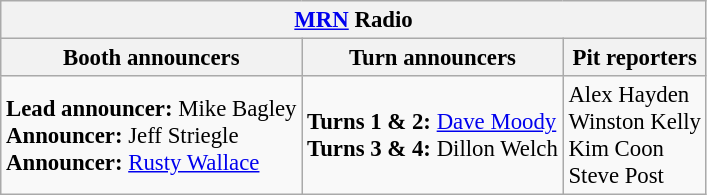<table class="wikitable" style="font-size: 95%">
<tr>
<th colspan="3"><a href='#'>MRN</a> Radio</th>
</tr>
<tr>
<th>Booth announcers</th>
<th>Turn announcers</th>
<th>Pit reporters</th>
</tr>
<tr>
<td><strong>Lead announcer:</strong> Mike Bagley<br><strong>Announcer:</strong> Jeff Striegle<br><strong>Announcer:</strong> <a href='#'>Rusty Wallace</a></td>
<td><strong>Turns 1 & 2:</strong> <a href='#'>Dave Moody</a><br><strong>Turns 3 & 4:</strong> Dillon Welch</td>
<td>Alex Hayden<br>Winston Kelly<br>Kim Coon<br>Steve Post</td>
</tr>
</table>
